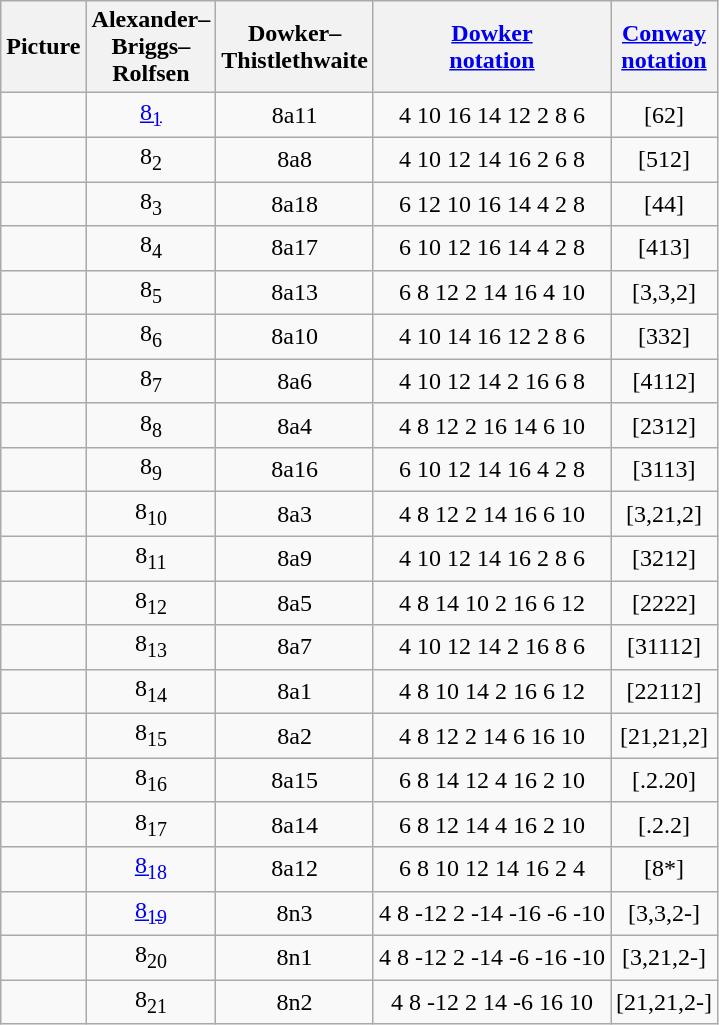<table class="wikitable sortable" style="text-align:center">
<tr>
<th>Picture</th>
<th>Alexander–<br>Briggs–<br>Rolfsen</th>
<th>Dowker–<br>Thistlethwaite</th>
<th><a href='#'>Dowker<br> notation</a></th>
<th><a href='#'>Conway<br> notation</a></th>
</tr>
<tr>
<td></td>
<td><a href='#'>8<sub>1</sub></a></td>
<td>8a­11</td>
<td>4 10 16 14 12 2 8 6</td>
<td>[62]</td>
</tr>
<tr>
<td></td>
<td>8<sub>2</sub></td>
<td>8a8</td>
<td>4 10 12 14 16 2 6 8</td>
<td>[512]</td>
</tr>
<tr>
<td></td>
<td>8<sub>3</sub></td>
<td>8a­18</td>
<td>6 12 10 16 14 4 2 8</td>
<td>[44]</td>
</tr>
<tr>
<td></td>
<td>8<sub>4</sub></td>
<td>8a­17</td>
<td>6 10 12 16 14 4 2 8</td>
<td>[413]</td>
</tr>
<tr>
<td></td>
<td>8<sub>5</sub></td>
<td>8a­13</td>
<td>6 8 12 2 14 16 4 10</td>
<td>[3,3,2]</td>
</tr>
<tr>
<td></td>
<td>8<sub>6</sub></td>
<td>8a­10</td>
<td>4 10 14 16 12 2 8 6</td>
<td>[332]</td>
</tr>
<tr>
<td><br></td>
<td>8<sub>7</sub></td>
<td>8a6</td>
<td>4 10 12 14 2 16 6 8</td>
<td>[4112]</td>
</tr>
<tr>
<td><br></td>
<td>8<sub>8</sub></td>
<td>8a4</td>
<td>4 8 12 2 16 14 6 10</td>
<td>[2312]</td>
</tr>
<tr>
<td><br></td>
<td>8<sub>9</sub></td>
<td>8a­16</td>
<td>6 10 12 14 16 4 2 8</td>
<td>[3113]</td>
</tr>
<tr>
<td><br></td>
<td>8<sub>10</sub></td>
<td>8a3</td>
<td>4 8 12 2 14 16 6 10</td>
<td>[3,21,2]</td>
</tr>
<tr>
<td><br></td>
<td>8<sub>11</sub></td>
<td>8a9</td>
<td>4 10 12 14 16 2 8 6</td>
<td>[3212]</td>
</tr>
<tr>
<td></td>
<td>8<sub>12</sub></td>
<td>8a5</td>
<td>4 8 14 10 2 16 6 12</td>
<td>[2222]</td>
</tr>
<tr>
<td><br></td>
<td>8<sub>13</sub></td>
<td>8a7</td>
<td>4 10 12 14 2 16 8 6</td>
<td>[31112]</td>
</tr>
<tr>
<td><br></td>
<td>8<sub>14</sub></td>
<td>8a1</td>
<td>4 8 10 14 2 16 6 12</td>
<td>[22112]</td>
</tr>
<tr>
<td></td>
<td>8<sub>15</sub></td>
<td>8a2</td>
<td>4 8 12 2 14 6 16 10</td>
<td>[21,21,2]</td>
</tr>
<tr>
<td></td>
<td>8<sub>16</sub></td>
<td>8a­15</td>
<td>6 8 14 12 4 16 2 10</td>
<td>[.2.20]</td>
</tr>
<tr>
<td></td>
<td>8<sub>17</sub></td>
<td>8a­14</td>
<td>6 8 12 14 4 16 2 10</td>
<td>[.2.2]</td>
</tr>
<tr>
<td></td>
<td><a href='#'>8<sub>18</sub></a></td>
<td>8a­12</td>
<td>6 8 10 12 14 16 2 4</td>
<td>[8*]</td>
</tr>
<tr>
<td></td>
<td><a href='#'>8<sub>19</sub></a></td>
<td>8n3</td>
<td>4 8 -12 2 -14 -16 -6 -10</td>
<td>[3,3,2-]</td>
</tr>
<tr>
<td></td>
<td>8<sub>20</sub></td>
<td>8n1</td>
<td>4 8 -12 2 -14 -6 -16 -10</td>
<td>[3,21,2-]</td>
</tr>
<tr>
<td></td>
<td>8<sub>21</sub></td>
<td>8n2</td>
<td>4 8 -12 2 14 -6 16 10</td>
<td>[21,21,2-]</td>
</tr>
</table>
